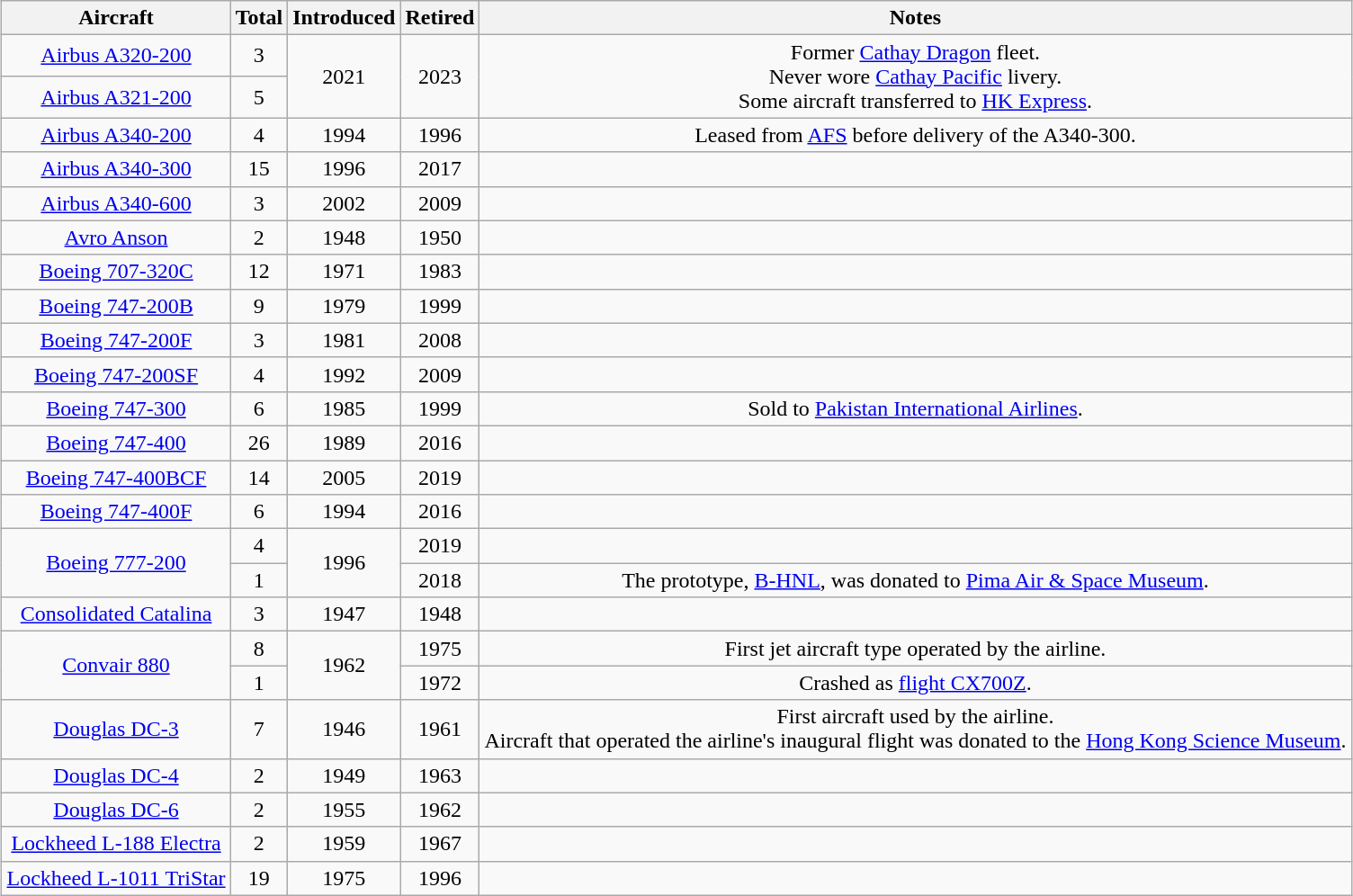<table class="wikitable" style="text-align:center; margin:auto;">
<tr>
<th>Aircraft</th>
<th>Total</th>
<th>Introduced</th>
<th>Retired</th>
<th>Notes</th>
</tr>
<tr>
<td><a href='#'>Airbus A320-200</a></td>
<td>3</td>
<td rowspan="2">2021</td>
<td rowspan="2">2023</td>
<td rowspan="2">Former <a href='#'>Cathay Dragon</a> fleet.<br>Never wore <a href='#'>Cathay Pacific</a> livery.<br>Some aircraft transferred to <a href='#'>HK Express</a>.</td>
</tr>
<tr>
<td><a href='#'>Airbus A321-200</a></td>
<td>5</td>
</tr>
<tr>
<td><a href='#'>Airbus A340-200</a></td>
<td>4</td>
<td>1994</td>
<td>1996</td>
<td>Leased from <a href='#'>AFS</a> before delivery of the A340-300.</td>
</tr>
<tr>
<td><a href='#'>Airbus A340-300</a></td>
<td>15</td>
<td>1996</td>
<td>2017</td>
<td></td>
</tr>
<tr>
<td><a href='#'>Airbus A340-600</a></td>
<td>3</td>
<td>2002</td>
<td>2009</td>
<td></td>
</tr>
<tr>
<td><a href='#'>Avro Anson</a></td>
<td>2</td>
<td>1948</td>
<td>1950</td>
<td></td>
</tr>
<tr>
<td><a href='#'>Boeing 707-320C</a></td>
<td>12</td>
<td>1971</td>
<td>1983</td>
<td></td>
</tr>
<tr>
<td><a href='#'>Boeing 747-200B</a></td>
<td>9</td>
<td>1979</td>
<td>1999</td>
<td></td>
</tr>
<tr>
<td><a href='#'>Boeing 747-200F</a></td>
<td>3</td>
<td>1981</td>
<td>2008</td>
<td></td>
</tr>
<tr>
<td><a href='#'>Boeing 747-200SF</a></td>
<td>4</td>
<td>1992</td>
<td>2009</td>
<td></td>
</tr>
<tr>
<td><a href='#'>Boeing 747-300</a></td>
<td>6</td>
<td>1985</td>
<td>1999</td>
<td>Sold to <a href='#'>Pakistan International Airlines</a>.</td>
</tr>
<tr>
<td><a href='#'>Boeing 747-400</a></td>
<td>26</td>
<td>1989</td>
<td>2016</td>
<td></td>
</tr>
<tr>
<td><a href='#'>Boeing 747-400BCF</a></td>
<td>14</td>
<td>2005</td>
<td>2019</td>
<td></td>
</tr>
<tr>
<td><a href='#'>Boeing 747-400F</a></td>
<td>6</td>
<td>1994</td>
<td>2016</td>
<td></td>
</tr>
<tr>
<td rowspan="2"><a href='#'>Boeing 777-200</a></td>
<td>4</td>
<td rowspan="2">1996</td>
<td>2019</td>
<td></td>
</tr>
<tr>
<td>1</td>
<td>2018</td>
<td>The prototype, <a href='#'>B-HNL</a>, was donated to <a href='#'>Pima Air & Space Museum</a>.</td>
</tr>
<tr>
<td><a href='#'>Consolidated Catalina</a></td>
<td>3</td>
<td>1947</td>
<td>1948</td>
<td></td>
</tr>
<tr>
<td rowspan="2"><a href='#'>Convair 880</a></td>
<td>8</td>
<td rowspan="2">1962</td>
<td>1975</td>
<td>First jet aircraft type operated by the airline.</td>
</tr>
<tr>
<td>1</td>
<td>1972</td>
<td>Crashed as <a href='#'>flight CX700Z</a>.</td>
</tr>
<tr>
<td><a href='#'>Douglas DC-3</a></td>
<td>7</td>
<td>1946</td>
<td>1961</td>
<td>First aircraft used by the airline.<br>Aircraft that operated the airline's inaugural flight was donated to the <a href='#'>Hong Kong Science Museum</a>.</td>
</tr>
<tr>
<td><a href='#'>Douglas DC-4</a></td>
<td>2</td>
<td>1949</td>
<td>1963</td>
<td></td>
</tr>
<tr>
<td><a href='#'>Douglas DC-6</a></td>
<td>2</td>
<td>1955</td>
<td>1962</td>
<td></td>
</tr>
<tr>
<td><a href='#'>Lockheed L-188 Electra</a></td>
<td>2</td>
<td>1959</td>
<td>1967</td>
<td></td>
</tr>
<tr>
<td><a href='#'>Lockheed L-1011 TriStar</a></td>
<td>19</td>
<td>1975</td>
<td>1996</td>
<td></td>
</tr>
</table>
